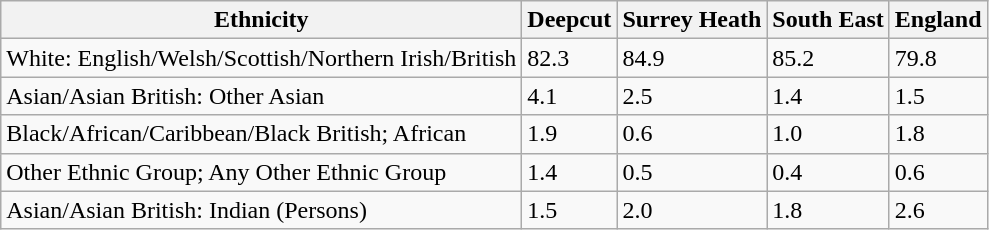<table class="wikitable">
<tr>
<th>Ethnicity</th>
<th>Deepcut</th>
<th>Surrey Heath</th>
<th>South East</th>
<th>England</th>
</tr>
<tr>
<td>White: English/Welsh/Scottish/Northern Irish/British</td>
<td>82.3</td>
<td>84.9</td>
<td>85.2</td>
<td>79.8</td>
</tr>
<tr>
<td>Asian/Asian British: Other Asian</td>
<td>4.1</td>
<td>2.5</td>
<td>1.4</td>
<td>1.5</td>
</tr>
<tr>
<td>Black/African/Caribbean/Black British; African</td>
<td>1.9</td>
<td>0.6</td>
<td>1.0</td>
<td>1.8</td>
</tr>
<tr>
<td>Other Ethnic Group; Any Other Ethnic Group</td>
<td>1.4</td>
<td>0.5</td>
<td>0.4</td>
<td>0.6</td>
</tr>
<tr>
<td>Asian/Asian British: Indian (Persons)</td>
<td>1.5</td>
<td>2.0</td>
<td>1.8</td>
<td>2.6</td>
</tr>
</table>
